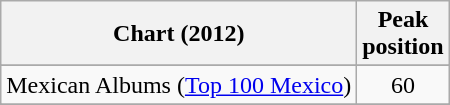<table class="wikitable sortable">
<tr>
<th>Chart (2012)</th>
<th>Peak<br>position</th>
</tr>
<tr>
</tr>
<tr>
</tr>
<tr>
</tr>
<tr>
</tr>
<tr>
</tr>
<tr>
</tr>
<tr>
</tr>
<tr>
</tr>
<tr>
<td>Mexican Albums (<a href='#'>Top 100 Mexico</a>)</td>
<td style="text-align:center;">60</td>
</tr>
<tr>
</tr>
<tr>
</tr>
<tr>
</tr>
<tr>
</tr>
<tr>
</tr>
<tr>
</tr>
</table>
